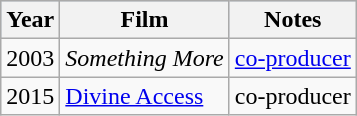<table class="wikitable">
<tr style="background:#b0c4de; text-align:center;">
<th>Year</th>
<th>Film</th>
<th>Notes</th>
</tr>
<tr>
<td>2003</td>
<td><em>Something More</em></td>
<td><a href='#'>co-producer</a></td>
</tr>
<tr>
<td>2015</td>
<td><a href='#'>Divine Access</a></td>
<td>co-producer</td>
</tr>
</table>
